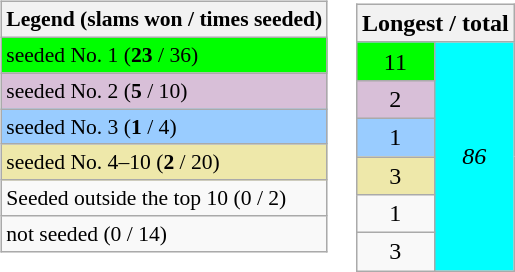<table>
<tr valign=top>
<td><br><table class=wikitable style=font-size:90%>
<tr>
<th>Legend (slams won / times seeded)</th>
</tr>
<tr bgcolor=lime>
<td>seeded No. 1 (<strong>23</strong> / 36)</td>
</tr>
<tr bgcolor=thistle>
<td>seeded No. 2 (<strong>5</strong> / 10)</td>
</tr>
<tr bgcolor=99ccff>
<td>seeded No. 3 (<strong>1</strong> / 4)</td>
</tr>
<tr bgcolor=eee8aa>
<td>seeded No. 4–10 (<strong>2</strong> / 20)</td>
</tr>
<tr>
<td>Seeded outside the top 10 (0 / 2)</td>
</tr>
<tr>
<td>not seeded (0 / 14)</td>
</tr>
</table>
</td>
<td><br><table class=wikitable style=text-align:center style=font-size:90%>
<tr>
<th colspan=7>Longest / total</th>
</tr>
<tr style="background:Aqua;">
<td bgcolor=lime>11</td>
<td rowspan=7><em>86</em></td>
</tr>
<tr>
<td bgcolor=thistle>2</td>
</tr>
<tr>
<td bgcolor=99ccff>1</td>
</tr>
<tr>
<td bgcolor=eee8aa>3</td>
</tr>
<tr>
<td>1</td>
</tr>
<tr>
<td>3</td>
</tr>
</table>
</td>
</tr>
</table>
